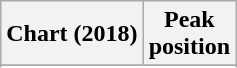<table class="wikitable sortable plainrowheaders" style="text-align:center">
<tr>
<th scope="col">Chart (2018)</th>
<th scope="col">Peak<br>position</th>
</tr>
<tr>
</tr>
<tr>
</tr>
<tr>
</tr>
<tr>
</tr>
<tr>
</tr>
<tr>
</tr>
<tr>
</tr>
<tr>
</tr>
<tr>
</tr>
<tr>
</tr>
<tr>
</tr>
<tr>
</tr>
</table>
